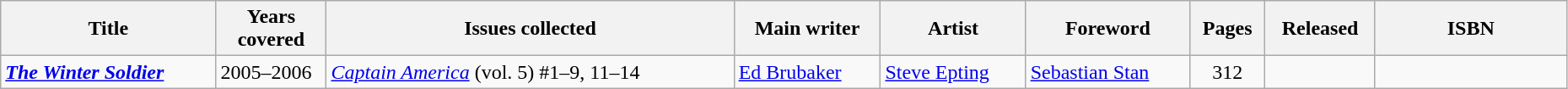<table class="wikitable sortable" width=98%>
<tr>
<th>Title</th>
<th style="width: 5em;">Years covered</th>
<th class="unsortable">Issues collected</th>
<th>Main writer</th>
<th>Artist</th>
<th>Foreword</th>
<th>Pages</th>
<th>Released</th>
<th class="unsortable" style="width: 9em;">ISBN</th>
</tr>
<tr>
<td><a href='#'><strong><em>The Winter Soldier</em></strong></a></td>
<td>2005–2006</td>
<td><a href='#'><em>Captain America</em></a> (vol. 5) #1–9, 11–14</td>
<td><a href='#'>Ed Brubaker</a></td>
<td><a href='#'>Steve Epting</a></td>
<td><a href='#'>Sebastian Stan</a></td>
<td style="text-align: center;">312</td>
<td></td>
<td></td>
</tr>
</table>
